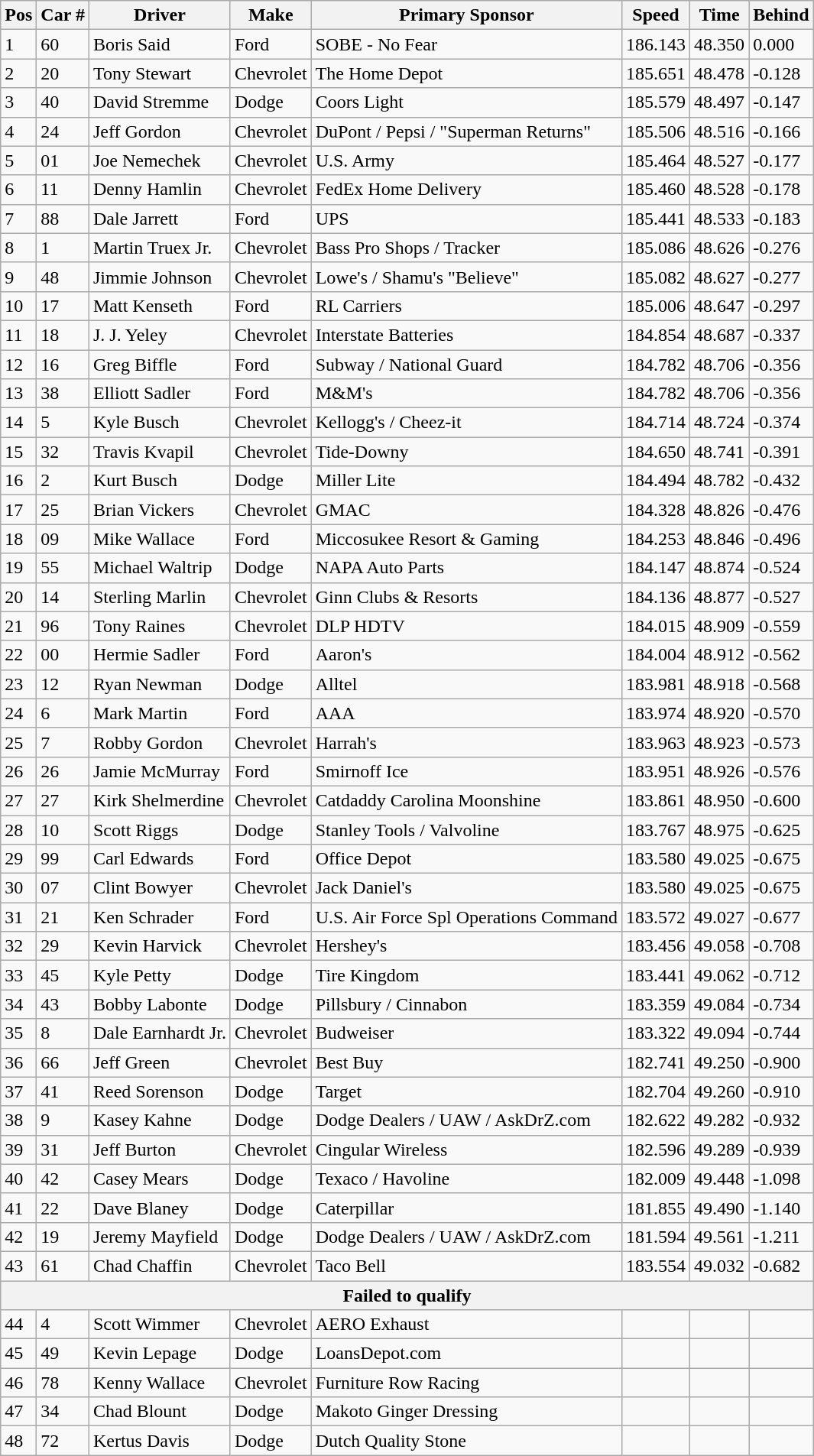<table class="wikitable">
<tr>
<th colspan="1" rowspan="1">Pos</th>
<th colspan="1" rowspan="1">Car #</th>
<th colspan="1" rowspan="1">Driver</th>
<th colspan="1" rowspan="1">Make</th>
<th colspan="1" rowspan="1">Primary Sponsor</th>
<th colspan="1" rowspan="1">Speed</th>
<th colspan="1" rowspan="1">Time</th>
<th colspan="1" rowspan="1">Behind</th>
</tr>
<tr>
<td>1</td>
<td>60</td>
<td>Boris Said</td>
<td>Ford</td>
<td>SOBE - No Fear</td>
<td>186.143</td>
<td>48.350</td>
<td>0.000</td>
</tr>
<tr>
<td>2</td>
<td>20</td>
<td>Tony Stewart</td>
<td>Chevrolet</td>
<td>The Home Depot</td>
<td>185.651</td>
<td>48.478</td>
<td>-0.128</td>
</tr>
<tr>
<td>3</td>
<td>40</td>
<td>David Stremme</td>
<td>Dodge</td>
<td>Coors Light</td>
<td>185.579</td>
<td>48.497</td>
<td>-0.147</td>
</tr>
<tr>
<td>4</td>
<td>24</td>
<td>Jeff Gordon</td>
<td>Chevrolet</td>
<td>DuPont / Pepsi / "Superman Returns"</td>
<td>185.506</td>
<td>48.516</td>
<td>-0.166</td>
</tr>
<tr>
<td>5</td>
<td>01</td>
<td>Joe Nemechek</td>
<td>Chevrolet</td>
<td>U.S. Army</td>
<td>185.464</td>
<td>48.527</td>
<td>-0.177</td>
</tr>
<tr>
<td>6</td>
<td>11</td>
<td>Denny Hamlin</td>
<td>Chevrolet</td>
<td>FedEx Home Delivery</td>
<td>185.460</td>
<td>48.528</td>
<td>-0.178</td>
</tr>
<tr>
<td>7</td>
<td>88</td>
<td>Dale Jarrett</td>
<td>Ford</td>
<td>UPS</td>
<td>185.441</td>
<td>48.533</td>
<td>-0.183</td>
</tr>
<tr>
<td>8</td>
<td>1</td>
<td>Martin Truex Jr.</td>
<td>Chevrolet</td>
<td>Bass Pro Shops / Tracker</td>
<td>185.086</td>
<td>48.626</td>
<td>-0.276</td>
</tr>
<tr>
<td>9</td>
<td>48</td>
<td>Jimmie Johnson</td>
<td>Chevrolet</td>
<td>Lowe's / Shamu's "Believe"</td>
<td>185.082</td>
<td>48.627</td>
<td>-0.277</td>
</tr>
<tr>
<td>10</td>
<td>17</td>
<td>Matt Kenseth</td>
<td>Ford</td>
<td>RL Carriers</td>
<td>185.006</td>
<td>48.647</td>
<td>-0.297</td>
</tr>
<tr>
<td>11</td>
<td>18</td>
<td>J. J. Yeley</td>
<td>Chevrolet</td>
<td>Interstate Batteries</td>
<td>184.854</td>
<td>48.687</td>
<td>-0.337</td>
</tr>
<tr>
<td>12</td>
<td>16</td>
<td>Greg Biffle</td>
<td>Ford</td>
<td>Subway / National Guard</td>
<td>184.782</td>
<td>48.706</td>
<td>-0.356</td>
</tr>
<tr>
<td>13</td>
<td>38</td>
<td>Elliott Sadler</td>
<td>Ford</td>
<td>M&M's</td>
<td>184.782</td>
<td>48.706</td>
<td>-0.356</td>
</tr>
<tr>
<td>14</td>
<td>5</td>
<td>Kyle Busch</td>
<td>Chevrolet</td>
<td>Kellogg's / Cheez-it</td>
<td>184.714</td>
<td>48.724</td>
<td>-0.374</td>
</tr>
<tr>
<td>15</td>
<td>32</td>
<td>Travis Kvapil</td>
<td>Chevrolet</td>
<td>Tide-Downy</td>
<td>184.650</td>
<td>48.741</td>
<td>-0.391</td>
</tr>
<tr>
<td>16</td>
<td>2</td>
<td>Kurt Busch</td>
<td>Dodge</td>
<td>Miller Lite</td>
<td>184.494</td>
<td>48.782</td>
<td>-0.432</td>
</tr>
<tr>
<td>17</td>
<td>25</td>
<td>Brian Vickers</td>
<td>Chevrolet</td>
<td>GMAC</td>
<td>184.328</td>
<td>48.826</td>
<td>-0.476</td>
</tr>
<tr>
<td>18</td>
<td>09</td>
<td>Mike Wallace</td>
<td>Ford</td>
<td>Miccosukee Resort & Gaming</td>
<td>184.253</td>
<td>48.846</td>
<td>-0.496</td>
</tr>
<tr>
<td>19</td>
<td>55</td>
<td>Michael Waltrip</td>
<td>Dodge</td>
<td>NAPA Auto Parts</td>
<td>184.147</td>
<td>48.874</td>
<td>-0.524</td>
</tr>
<tr>
<td>20</td>
<td>14</td>
<td>Sterling Marlin</td>
<td>Chevrolet</td>
<td>Ginn Clubs & Resorts</td>
<td>184.136</td>
<td>48.877</td>
<td>-0.527</td>
</tr>
<tr>
<td>21</td>
<td>96</td>
<td>Tony Raines</td>
<td>Chevrolet</td>
<td>DLP HDTV</td>
<td>184.015</td>
<td>48.909</td>
<td>-0.559</td>
</tr>
<tr>
<td>22</td>
<td>00</td>
<td>Hermie Sadler</td>
<td>Ford</td>
<td>Aaron's</td>
<td>184.004</td>
<td>48.912</td>
<td>-0.562</td>
</tr>
<tr>
<td>23</td>
<td>12</td>
<td>Ryan Newman</td>
<td>Dodge</td>
<td>Alltel</td>
<td>183.981</td>
<td>48.918</td>
<td>-0.568</td>
</tr>
<tr>
<td>24</td>
<td>6</td>
<td>Mark Martin</td>
<td>Ford</td>
<td>AAA</td>
<td>183.974</td>
<td>48.920</td>
<td>-0.570</td>
</tr>
<tr>
<td>25</td>
<td>7</td>
<td>Robby Gordon</td>
<td>Chevrolet</td>
<td>Harrah's</td>
<td>183.963</td>
<td>48.923</td>
<td>-0.573</td>
</tr>
<tr>
<td>26</td>
<td>26</td>
<td>Jamie McMurray</td>
<td>Ford</td>
<td>Smirnoff Ice</td>
<td>183.951</td>
<td>48.926</td>
<td>-0.576</td>
</tr>
<tr>
<td>27</td>
<td>27</td>
<td>Kirk Shelmerdine</td>
<td>Chevrolet</td>
<td>Catdaddy Carolina Moonshine</td>
<td>183.861</td>
<td>48.950</td>
<td>-0.600</td>
</tr>
<tr>
<td>28</td>
<td>10</td>
<td>Scott Riggs</td>
<td>Dodge</td>
<td>Stanley Tools / Valvoline</td>
<td>183.767</td>
<td>48.975</td>
<td>-0.625</td>
</tr>
<tr>
<td>29</td>
<td>99</td>
<td>Carl Edwards</td>
<td>Ford</td>
<td>Office Depot</td>
<td>183.580</td>
<td>49.025</td>
<td>-0.675</td>
</tr>
<tr>
<td>30</td>
<td>07</td>
<td>Clint Bowyer</td>
<td>Chevrolet</td>
<td>Jack Daniel's</td>
<td>183.580</td>
<td>49.025</td>
<td>-0.675</td>
</tr>
<tr>
<td>31</td>
<td>21</td>
<td>Ken Schrader</td>
<td>Ford</td>
<td>U.S. Air Force Spl Operations Command</td>
<td>183.572</td>
<td>49.027</td>
<td>-0.677</td>
</tr>
<tr>
<td>32</td>
<td>29</td>
<td>Kevin Harvick</td>
<td>Chevrolet</td>
<td>Hershey's</td>
<td>183.456</td>
<td>49.058</td>
<td>-0.708</td>
</tr>
<tr>
<td>33</td>
<td>45</td>
<td>Kyle Petty</td>
<td>Dodge</td>
<td>Tire Kingdom</td>
<td>183.441</td>
<td>49.062</td>
<td>-0.712</td>
</tr>
<tr>
<td>34</td>
<td>43</td>
<td>Bobby Labonte</td>
<td>Dodge</td>
<td>Pillsbury / Cinnabon</td>
<td>183.359</td>
<td>49.084</td>
<td>-0.734</td>
</tr>
<tr>
<td>35</td>
<td>8</td>
<td>Dale Earnhardt Jr.</td>
<td>Chevrolet</td>
<td>Budweiser</td>
<td>183.322</td>
<td>49.094</td>
<td>-0.744</td>
</tr>
<tr>
<td>36</td>
<td>66</td>
<td>Jeff Green</td>
<td>Chevrolet</td>
<td>Best Buy</td>
<td>182.741</td>
<td>49.250</td>
<td>-0.900</td>
</tr>
<tr>
<td>37</td>
<td>41</td>
<td>Reed Sorenson</td>
<td>Dodge</td>
<td>Target</td>
<td>182.704</td>
<td>49.260</td>
<td>-0.910</td>
</tr>
<tr>
<td>38</td>
<td>9</td>
<td>Kasey Kahne</td>
<td>Dodge</td>
<td>Dodge Dealers / UAW / AskDrZ.com</td>
<td>182.622</td>
<td>49.282</td>
<td>-0.932</td>
</tr>
<tr>
<td>39</td>
<td>31</td>
<td>Jeff Burton</td>
<td>Chevrolet</td>
<td>Cingular Wireless</td>
<td>182.596</td>
<td>49.289</td>
<td>-0.939</td>
</tr>
<tr>
<td>40</td>
<td>42</td>
<td>Casey Mears</td>
<td>Dodge</td>
<td>Texaco / Havoline</td>
<td>182.009</td>
<td>49.448</td>
<td>-1.098</td>
</tr>
<tr>
<td>41</td>
<td>22</td>
<td>Dave Blaney</td>
<td>Dodge</td>
<td>Caterpillar</td>
<td>181.855</td>
<td>49.490</td>
<td>-1.140</td>
</tr>
<tr>
<td>42</td>
<td>19</td>
<td>Jeremy Mayfield</td>
<td>Dodge</td>
<td>Dodge Dealers / UAW / AskDrZ.com</td>
<td>181.594</td>
<td>49.561</td>
<td>-1.211</td>
</tr>
<tr>
<td>43</td>
<td>61</td>
<td>Chad Chaffin</td>
<td>Chevrolet</td>
<td>Taco Bell</td>
<td>183.554</td>
<td>49.032</td>
<td>-0.682</td>
</tr>
<tr>
<th colspan="8">Failed to qualify</th>
</tr>
<tr>
<td>44</td>
<td>4</td>
<td>Scott Wimmer</td>
<td>Chevrolet</td>
<td>AERO Exhaust</td>
<td></td>
<td></td>
<td></td>
</tr>
<tr>
<td>45</td>
<td>49</td>
<td>Kevin Lepage</td>
<td>Dodge</td>
<td>LoansDepot.com</td>
<td></td>
<td></td>
<td></td>
</tr>
<tr>
<td>46</td>
<td>78</td>
<td>Kenny Wallace</td>
<td>Chevrolet</td>
<td>Furniture Row Racing</td>
<td></td>
<td></td>
<td></td>
</tr>
<tr>
<td>47</td>
<td>34</td>
<td>Chad Blount</td>
<td>Dodge</td>
<td>Makoto Ginger Dressing</td>
<td></td>
<td></td>
<td></td>
</tr>
<tr>
<td>48</td>
<td>72</td>
<td>Kertus Davis</td>
<td>Dodge</td>
<td>Dutch Quality Stone</td>
<td></td>
<td></td>
<td></td>
</tr>
</table>
